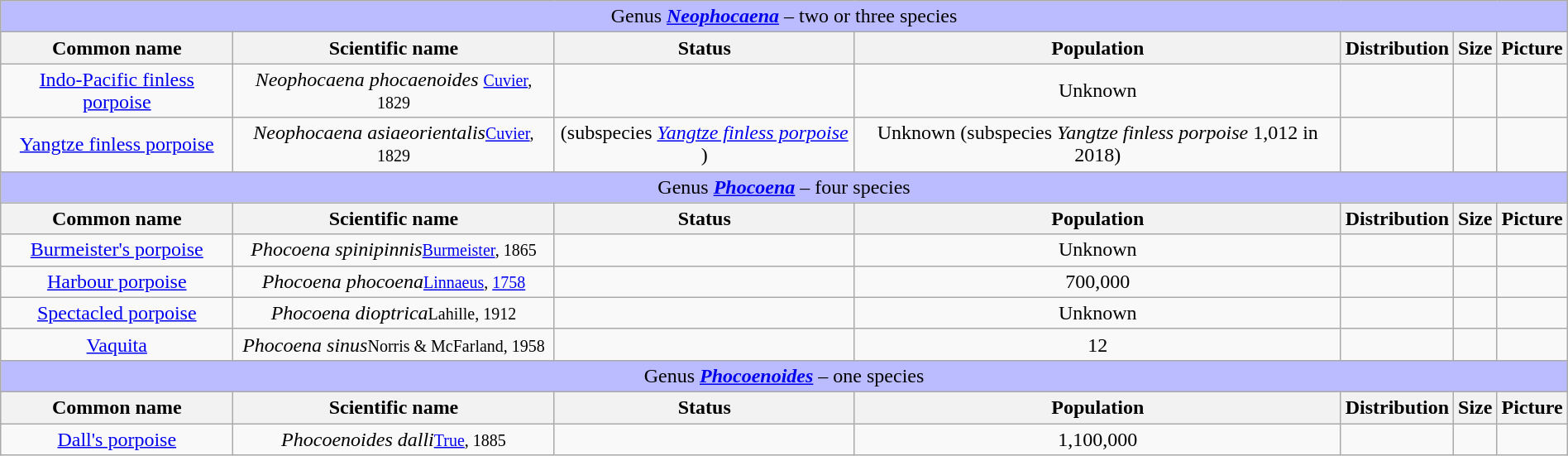<table class="wikitable" style="width:100%;text-align:center">
<tr>
<td colspan="100%" align="center" bgcolor="#BBBBFF">Genus <strong><em><a href='#'>Neophocaena</a></em></strong> – two or three species</td>
</tr>
<tr>
<th scope="col">Common name</th>
<th scope="col">Scientific name</th>
<th scope="col">Status</th>
<th scope="col">Population</th>
<th scope="col">Distribution</th>
<th scope="col">Size</th>
<th scope="col">Picture</th>
</tr>
<tr>
<td><a href='#'>Indo-Pacific finless porpoise</a></td>
<td><em>Neophocaena phocaenoides</em> <small><a href='#'>Cuvier</a>, 1829</small></td>
<td></td>
<td>Unknown</td>
<td></td>
<td> </td>
<td></td>
</tr>
<tr>
<td><a href='#'>Yangtze finless porpoise</a></td>
<td><em>Neophocaena asiaeorientalis</em><small><a href='#'>Cuvier</a>, 1829</small></td>
<td> (subspecies <em><a href='#'>Yangtze finless porpoise</a></em> )</td>
<td>Unknown (subspecies <em>Yangtze finless porpoise</em> 1,012 in 2018)</td>
<td></td>
<td></td>
<td></td>
</tr>
<tr>
<td colspan="100%" align="center" bgcolor="#BBBBFF">Genus <strong><em><a href='#'>Phocoena</a></em></strong> – four species</td>
</tr>
<tr>
<th scope="col">Common name</th>
<th scope="col">Scientific name</th>
<th scope="col">Status</th>
<th scope="col">Population</th>
<th scope="col">Distribution</th>
<th scope="col">Size</th>
<th scope="col">Picture</th>
</tr>
<tr>
<td><a href='#'>Burmeister's porpoise</a></td>
<td><em>Phocoena spinipinnis</em><small><a href='#'>Burmeister</a>, 1865</small></td>
<td></td>
<td>Unknown</td>
<td></td>
<td></td>
<td></td>
</tr>
<tr>
<td><a href='#'>Harbour porpoise</a></td>
<td><em>Phocoena phocoena</em><small><a href='#'>Linnaeus</a>, <a href='#'>1758</a></small></td>
<td></td>
<td>700,000</td>
<td></td>
<td></td>
<td></td>
</tr>
<tr>
<td><a href='#'>Spectacled porpoise</a></td>
<td><em>Phocoena dioptrica</em><small>Lahille, 1912</small></td>
<td></td>
<td>Unknown</td>
<td></td>
<td></td>
<td></td>
</tr>
<tr>
<td><a href='#'>Vaquita</a></td>
<td><em>Phocoena sinus</em><small>Norris & McFarland, 1958</small></td>
<td></td>
<td>12</td>
<td></td>
<td></td>
<td></td>
</tr>
<tr>
<td colspan="100%" align="center" bgcolor="#BBBBFF">Genus <strong><em><a href='#'>Phocoenoides</a></em></strong> – one species</td>
</tr>
<tr>
<th scope="col">Common name</th>
<th scope="col">Scientific name</th>
<th scope="col">Status</th>
<th scope="col">Population</th>
<th scope="col">Distribution</th>
<th scope="col">Size</th>
<th scope="col">Picture</th>
</tr>
<tr>
<td><a href='#'>Dall's porpoise</a></td>
<td><em>Phocoenoides dalli</em><small><a href='#'>True</a>, 1885</small></td>
<td></td>
<td>1,100,000</td>
<td></td>
<td></td>
<td></td>
</tr>
</table>
